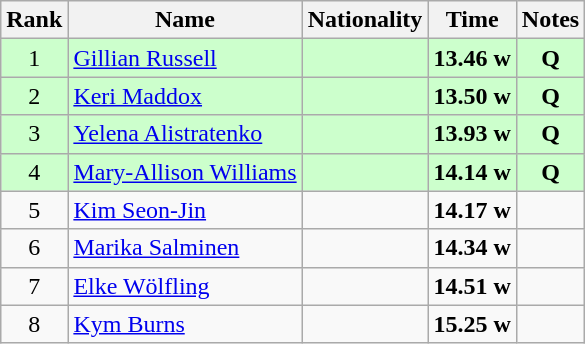<table class="wikitable sortable" style="text-align:center">
<tr>
<th>Rank</th>
<th>Name</th>
<th>Nationality</th>
<th>Time</th>
<th>Notes</th>
</tr>
<tr bgcolor=ccffcc>
<td>1</td>
<td align=left><a href='#'>Gillian Russell</a></td>
<td align=left></td>
<td><strong>13.46</strong> <strong>w</strong></td>
<td><strong>Q</strong></td>
</tr>
<tr bgcolor=ccffcc>
<td>2</td>
<td align=left><a href='#'>Keri Maddox</a></td>
<td align=left></td>
<td><strong>13.50</strong> <strong>w</strong></td>
<td><strong>Q</strong></td>
</tr>
<tr bgcolor=ccffcc>
<td>3</td>
<td align=left><a href='#'>Yelena Alistratenko</a></td>
<td align=left></td>
<td><strong>13.93</strong> <strong>w</strong></td>
<td><strong>Q</strong></td>
</tr>
<tr bgcolor=ccffcc>
<td>4</td>
<td align=left><a href='#'>Mary-Allison Williams</a></td>
<td align=left></td>
<td><strong>14.14</strong> <strong>w</strong></td>
<td><strong>Q</strong></td>
</tr>
<tr>
<td>5</td>
<td align=left><a href='#'>Kim Seon-Jin</a></td>
<td align=left></td>
<td><strong>14.17</strong> <strong>w</strong></td>
<td></td>
</tr>
<tr>
<td>6</td>
<td align=left><a href='#'>Marika Salminen</a></td>
<td align=left></td>
<td><strong>14.34</strong> <strong>w</strong></td>
<td></td>
</tr>
<tr>
<td>7</td>
<td align=left><a href='#'>Elke Wölfling</a></td>
<td align=left></td>
<td><strong>14.51</strong> <strong>w</strong></td>
<td></td>
</tr>
<tr>
<td>8</td>
<td align=left><a href='#'>Kym Burns</a></td>
<td align=left></td>
<td><strong>15.25</strong> <strong>w</strong></td>
<td></td>
</tr>
</table>
